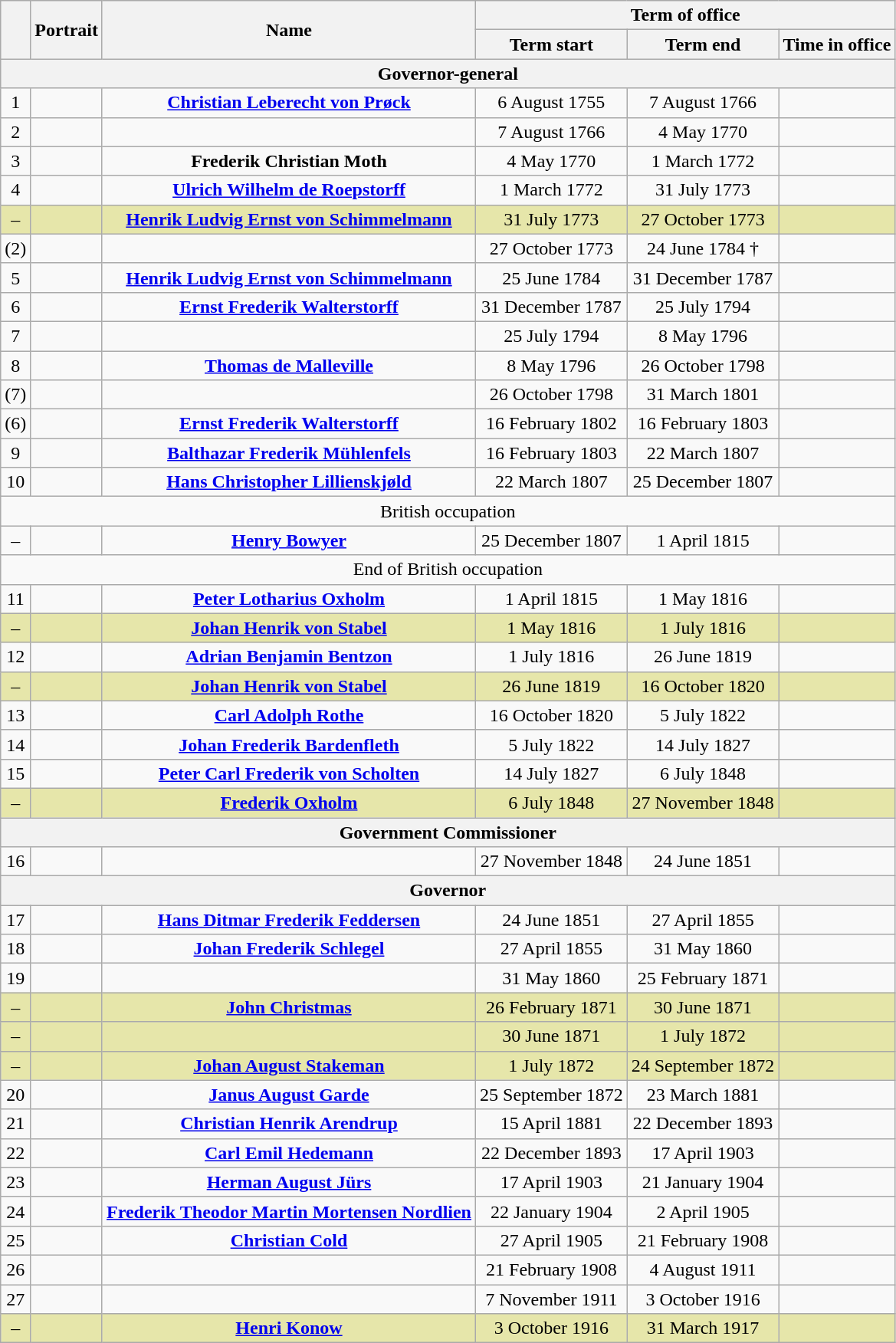<table class="wikitable" style="text-align:center">
<tr>
<th rowspan="2"></th>
<th rowspan="2">Portrait</th>
<th rowspan="2">Name<br></th>
<th colspan="3">Term of office</th>
</tr>
<tr>
<th>Term start</th>
<th>Term end</th>
<th>Time in office</th>
</tr>
<tr>
<th colspan="6">Governor-general</th>
</tr>
<tr>
<td>1</td>
<td></td>
<td><strong><a href='#'>Christian Leberecht von Prøck</a></strong><br></td>
<td>6 August 1755</td>
<td>7 August 1766</td>
<td></td>
</tr>
<tr>
<td>2</td>
<td></td>
<td><strong></strong><br></td>
<td>7 August 1766</td>
<td>4 May 1770</td>
<td></td>
</tr>
<tr>
<td>3</td>
<td></td>
<td><strong>Frederik Christian Moth</strong><br></td>
<td>4 May 1770</td>
<td>1 March 1772</td>
<td></td>
</tr>
<tr>
<td>4</td>
<td></td>
<td><strong><a href='#'>Ulrich Wilhelm de Roepstorff</a></strong><br></td>
<td>1 March 1772</td>
<td>31 July 1773</td>
<td></td>
</tr>
<tr style="background:#E6E6AA;">
<td>–</td>
<td></td>
<td><strong><a href='#'>Henrik Ludvig Ernst von Schimmelmann</a></strong><br></td>
<td>31 July 1773</td>
<td>27 October 1773</td>
<td></td>
</tr>
<tr>
<td>(2)</td>
<td></td>
<td><strong></strong><br></td>
<td>27 October 1773</td>
<td>24 June 1784 †</td>
<td></td>
</tr>
<tr>
<td>5</td>
<td></td>
<td><strong><a href='#'>Henrik Ludvig Ernst von Schimmelmann</a></strong><br></td>
<td>25 June 1784</td>
<td>31 December 1787</td>
<td></td>
</tr>
<tr>
<td>6</td>
<td></td>
<td><strong><a href='#'>Ernst Frederik  Walterstorff</a></strong><br></td>
<td>31 December 1787</td>
<td>25 July 1794</td>
<td></td>
</tr>
<tr>
<td>7</td>
<td></td>
<td><strong></strong><br></td>
<td>25 July 1794</td>
<td>8 May 1796</td>
<td></td>
</tr>
<tr>
<td>8</td>
<td></td>
<td><strong><a href='#'>Thomas de Malleville</a></strong><br></td>
<td>8 May 1796</td>
<td>26 October 1798</td>
<td></td>
</tr>
<tr>
<td>(7)</td>
<td></td>
<td><strong></strong><br></td>
<td>26 October 1798</td>
<td>31 March 1801</td>
<td></td>
</tr>
<tr>
<td>(6)</td>
<td></td>
<td><strong><a href='#'>Ernst Frederik  Walterstorff</a></strong><br></td>
<td>16 February 1802</td>
<td>16 February 1803</td>
<td></td>
</tr>
<tr>
<td>9</td>
<td></td>
<td><strong><a href='#'>Balthazar Frederik Mühlenfels</a></strong><br></td>
<td>16 February 1803</td>
<td>22 March 1807</td>
<td></td>
</tr>
<tr>
<td>10</td>
<td></td>
<td><strong><a href='#'>Hans Christopher Lillienskjøld</a></strong><br></td>
<td>22 March 1807</td>
<td>25 December 1807</td>
<td></td>
</tr>
<tr>
<td colspan="6">British occupation</td>
</tr>
<tr>
<td>–</td>
<td></td>
<td><strong><a href='#'>Henry Bowyer</a></strong></td>
<td>25 December 1807</td>
<td>1 April 1815</td>
<td></td>
</tr>
<tr>
<td colspan="6">End of British occupation</td>
</tr>
<tr>
<td>11</td>
<td></td>
<td><strong><a href='#'>Peter Lotharius Oxholm</a></strong><br></td>
<td>1 April 1815</td>
<td>1 May 1816</td>
<td></td>
</tr>
<tr style="background:#E6E6AA;">
<td>–</td>
<td></td>
<td><strong><a href='#'>Johan Henrik von Stabel</a></strong><br></td>
<td>1 May 1816</td>
<td>1 July 1816</td>
<td></td>
</tr>
<tr>
<td>12</td>
<td></td>
<td><strong><a href='#'>Adrian Benjamin Bentzon</a></strong><br></td>
<td>1 July 1816</td>
<td>26 June 1819</td>
<td></td>
</tr>
<tr style="background:#E6E6AA;">
<td>–</td>
<td></td>
<td><strong><a href='#'>Johan Henrik von Stabel</a></strong><br></td>
<td>26 June 1819</td>
<td>16 October 1820</td>
<td></td>
</tr>
<tr>
<td>13</td>
<td></td>
<td><strong><a href='#'>Carl Adolph Rothe</a></strong><br></td>
<td>16 October 1820</td>
<td>5 July 1822</td>
<td></td>
</tr>
<tr>
<td>14</td>
<td></td>
<td><strong><a href='#'>Johan Frederik Bardenfleth</a></strong><br></td>
<td>5 July 1822</td>
<td>14 July 1827</td>
<td></td>
</tr>
<tr>
<td>15</td>
<td></td>
<td><strong><a href='#'>Peter Carl Frederik von Scholten</a></strong><br></td>
<td>14 July 1827</td>
<td>6 July 1848</td>
<td></td>
</tr>
<tr style="background:#E6E6AA;">
<td>–</td>
<td></td>
<td><strong><a href='#'>Frederik Oxholm</a></strong><br></td>
<td>6 July 1848</td>
<td>27 November 1848</td>
<td></td>
</tr>
<tr>
<th colspan="6">Government Commissioner</th>
</tr>
<tr>
<td>16</td>
<td></td>
<td><strong></strong><br></td>
<td>27 November 1848</td>
<td>24 June 1851</td>
<td></td>
</tr>
<tr>
<th colspan="6">Governor</th>
</tr>
<tr>
<td>17</td>
<td></td>
<td><strong><a href='#'>Hans Ditmar Frederik Feddersen</a></strong><br></td>
<td>24 June 1851</td>
<td>27 April 1855</td>
<td></td>
</tr>
<tr>
<td>18</td>
<td></td>
<td><strong><a href='#'>Johan Frederik Schlegel</a></strong><br></td>
<td>27 April 1855</td>
<td>31 May 1860</td>
<td></td>
</tr>
<tr>
<td>19</td>
<td></td>
<td><strong></strong><br></td>
<td>31 May 1860</td>
<td>25 February 1871</td>
<td></td>
</tr>
<tr style="background:#E6E6AA;">
<td>–</td>
<td></td>
<td><strong><a href='#'>John Christmas</a></strong><br></td>
<td>26 February 1871</td>
<td>30 June 1871</td>
<td></td>
</tr>
<tr style="background:#E6E6AA;">
<td>–</td>
<td></td>
<td><strong></strong><br></td>
<td>30 June 1871</td>
<td>1 July 1872</td>
<td></td>
</tr>
<tr style="background:#E6E6AA;">
<td>–</td>
<td></td>
<td><strong><a href='#'>Johan August Stakeman</a></strong><br></td>
<td>1 July 1872</td>
<td>24 September 1872</td>
<td></td>
</tr>
<tr>
<td>20</td>
<td></td>
<td><strong><a href='#'>Janus August Garde</a></strong><br></td>
<td>25 September 1872</td>
<td>23 March 1881</td>
<td></td>
</tr>
<tr>
<td>21</td>
<td></td>
<td><strong><a href='#'>Christian Henrik Arendrup</a></strong><br></td>
<td>15 April 1881</td>
<td>22 December 1893</td>
<td></td>
</tr>
<tr>
<td>22</td>
<td></td>
<td><strong><a href='#'>Carl Emil Hedemann</a></strong><br></td>
<td>22 December 1893</td>
<td>17 April 1903</td>
<td></td>
</tr>
<tr>
<td>23</td>
<td></td>
<td><strong><a href='#'>Herman August Jürs</a></strong><br></td>
<td>17 April 1903</td>
<td>21 January 1904</td>
<td></td>
</tr>
<tr>
<td>24</td>
<td></td>
<td><strong><a href='#'>Frederik Theodor Martin Mortensen Nordlien</a></strong></td>
<td>22 January 1904</td>
<td>2 April 1905</td>
<td></td>
</tr>
<tr>
<td>25</td>
<td></td>
<td><strong><a href='#'>Christian Cold</a></strong><br></td>
<td>27 April 1905</td>
<td>21 February 1908</td>
<td></td>
</tr>
<tr>
<td>26</td>
<td></td>
<td><strong></strong><br></td>
<td>21 February 1908</td>
<td>4 August 1911</td>
<td></td>
</tr>
<tr>
<td>27</td>
<td></td>
<td><strong></strong><br></td>
<td>7 November 1911</td>
<td>3 October 1916</td>
<td></td>
</tr>
<tr style="background:#E6E6AA;">
<td>–</td>
<td></td>
<td><strong><a href='#'>Henri Konow</a></strong><br></td>
<td>3 October 1916</td>
<td>31 March 1917</td>
<td></td>
</tr>
</table>
